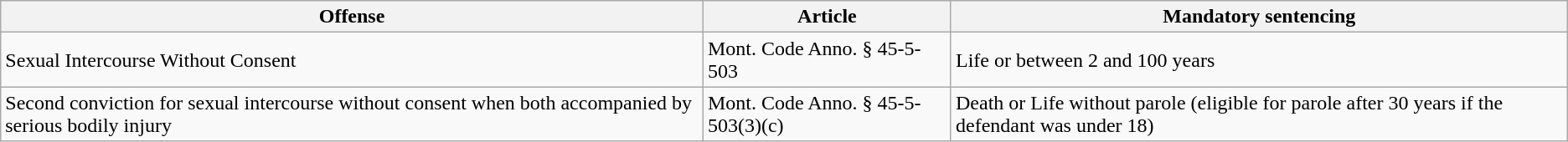<table class="wikitable">
<tr>
<th>Offense</th>
<th>Article</th>
<th>Mandatory sentencing</th>
</tr>
<tr>
<td>Sexual Intercourse Without Consent</td>
<td>Mont. Code Anno. § 45-5-503</td>
<td>Life or between 2 and 100 years</td>
</tr>
<tr>
<td>Second conviction for sexual intercourse without consent when both accompanied by serious bodily injury</td>
<td>Mont. Code Anno. § 45-5-503(3)(c)</td>
<td>Death or Life without parole (eligible for parole after 30 years if the defendant was under 18)</td>
</tr>
</table>
